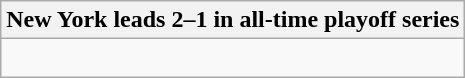<table class="wikitable collapsible collapsed">
<tr>
<th>New York leads 2–1 in all-time playoff series</th>
</tr>
<tr>
<td><br>

</td>
</tr>
</table>
